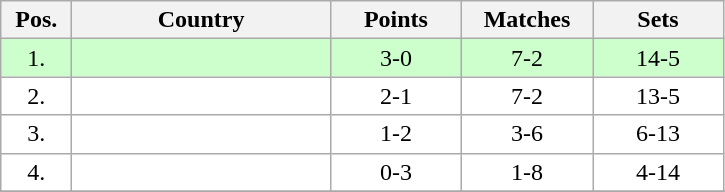<table class="wikitable" style="text-align:center;">
<tr>
<th width=40>Pos.</th>
<th width=165>Country</th>
<th width=80>Points</th>
<th width=80>Matches</th>
<th width=80>Sets</th>
</tr>
<tr style="background:#ccffcc;">
<td>1.</td>
<td style="text-align:left;"></td>
<td>3-0</td>
<td>7-2</td>
<td>14-5</td>
</tr>
<tr style="background:#ffffff;">
<td>2.</td>
<td style="text-align:left;"></td>
<td>2-1</td>
<td>7-2</td>
<td>13-5</td>
</tr>
<tr style="background:#ffffff;">
<td>3.</td>
<td style="text-align:left;"></td>
<td>1-2</td>
<td>3-6</td>
<td>6-13</td>
</tr>
<tr style="background:#ffffff;">
<td>4.</td>
<td style="text-align:left;"></td>
<td>0-3</td>
<td>1-8</td>
<td>4-14</td>
</tr>
<tr style="background:#ffffff;">
</tr>
</table>
